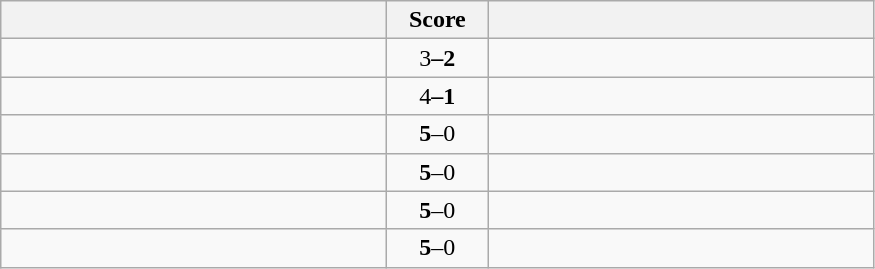<table class="wikitable" style="text-align: center;">
<tr>
<th width=250></th>
<th width=60>Score</th>
<th width=250></th>
</tr>
<tr>
<td align=left><strong></td>
<td></strong>3<strong>–2</td>
<td align=left></td>
</tr>
<tr>
<td align=left></strong><strong></td>
<td></strong>4<strong>–1</td>
<td align=left></td>
</tr>
<tr>
<td align=left></strong></td>
<td><strong>5</strong>–0</td>
<td align=left></td>
</tr>
<tr>
<td align=left><strong></strong></td>
<td><strong>5</strong>–0</td>
<td align=left></td>
</tr>
<tr>
<td align=left><strong></strong></td>
<td><strong>5</strong>–0</td>
<td align=left></td>
</tr>
<tr>
<td align=left><strong></strong></td>
<td><strong>5</strong>–0</td>
<td align=left></td>
</tr>
</table>
